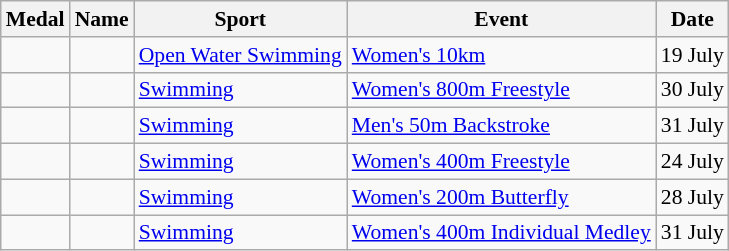<table class="wikitable sortable" style="font-size:90%">
<tr>
<th>Medal</th>
<th>Name</th>
<th>Sport</th>
<th>Event</th>
<th>Date</th>
</tr>
<tr>
<td></td>
<td></td>
<td><a href='#'>Open Water Swimming</a></td>
<td><a href='#'>Women's 10km</a></td>
<td>19 July</td>
</tr>
<tr>
<td></td>
<td></td>
<td><a href='#'>Swimming</a></td>
<td><a href='#'>Women's 800m Freestyle</a></td>
<td>30 July</td>
</tr>
<tr>
<td></td>
<td></td>
<td><a href='#'>Swimming</a></td>
<td><a href='#'>Men's 50m Backstroke</a></td>
<td>31 July</td>
</tr>
<tr>
<td></td>
<td></td>
<td><a href='#'>Swimming</a></td>
<td><a href='#'>Women's 400m Freestyle</a></td>
<td>24 July</td>
</tr>
<tr>
<td></td>
<td></td>
<td><a href='#'>Swimming</a></td>
<td><a href='#'>Women's 200m Butterfly</a></td>
<td>28 July</td>
</tr>
<tr>
<td></td>
<td></td>
<td><a href='#'>Swimming</a></td>
<td><a href='#'>Women's 400m Individual Medley</a></td>
<td>31 July</td>
</tr>
</table>
